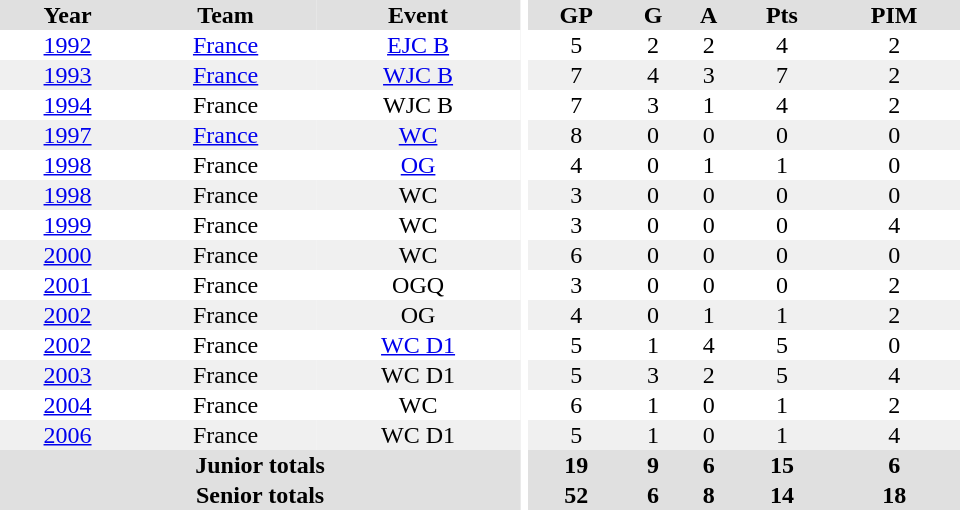<table border="0" cellpadding="1" cellspacing="0" ID="Table3" style="text-align:center; width:40em">
<tr ALIGN="center" bgcolor="#e0e0e0">
<th>Year</th>
<th>Team</th>
<th>Event</th>
<th rowspan="102" bgcolor="#ffffff"></th>
<th>GP</th>
<th>G</th>
<th>A</th>
<th>Pts</th>
<th>PIM</th>
</tr>
<tr>
<td><a href='#'>1992</a></td>
<td><a href='#'>France</a></td>
<td><a href='#'>EJC B</a></td>
<td>5</td>
<td>2</td>
<td>2</td>
<td>4</td>
<td>2</td>
</tr>
<tr bgcolor="#f0f0f0">
<td><a href='#'>1993</a></td>
<td><a href='#'>France</a></td>
<td><a href='#'>WJC B</a></td>
<td>7</td>
<td>4</td>
<td>3</td>
<td>7</td>
<td>2</td>
</tr>
<tr>
<td><a href='#'>1994</a></td>
<td>France</td>
<td>WJC B</td>
<td>7</td>
<td>3</td>
<td>1</td>
<td>4</td>
<td>2</td>
</tr>
<tr bgcolor="#f0f0f0">
<td><a href='#'>1997</a></td>
<td><a href='#'>France</a></td>
<td><a href='#'>WC</a></td>
<td>8</td>
<td>0</td>
<td>0</td>
<td>0</td>
<td>0</td>
</tr>
<tr>
<td><a href='#'>1998</a></td>
<td>France</td>
<td><a href='#'>OG</a></td>
<td>4</td>
<td>0</td>
<td>1</td>
<td>1</td>
<td>0</td>
</tr>
<tr bgcolor="#f0f0f0">
<td><a href='#'>1998</a></td>
<td>France</td>
<td>WC</td>
<td>3</td>
<td>0</td>
<td>0</td>
<td>0</td>
<td>0</td>
</tr>
<tr>
<td><a href='#'>1999</a></td>
<td>France</td>
<td>WC</td>
<td>3</td>
<td>0</td>
<td>0</td>
<td>0</td>
<td>4</td>
</tr>
<tr bgcolor="#f0f0f0">
<td><a href='#'>2000</a></td>
<td>France</td>
<td>WC</td>
<td>6</td>
<td>0</td>
<td>0</td>
<td>0</td>
<td>0</td>
</tr>
<tr>
<td><a href='#'>2001</a></td>
<td>France</td>
<td>OGQ</td>
<td>3</td>
<td>0</td>
<td>0</td>
<td>0</td>
<td>2</td>
</tr>
<tr bgcolor="#f0f0f0">
<td><a href='#'>2002</a></td>
<td>France</td>
<td>OG</td>
<td>4</td>
<td>0</td>
<td>1</td>
<td>1</td>
<td>2</td>
</tr>
<tr>
<td><a href='#'>2002</a></td>
<td>France</td>
<td><a href='#'>WC D1</a></td>
<td>5</td>
<td>1</td>
<td>4</td>
<td>5</td>
<td>0</td>
</tr>
<tr bgcolor="#f0f0f0">
<td><a href='#'>2003</a></td>
<td>France</td>
<td>WC D1</td>
<td>5</td>
<td>3</td>
<td>2</td>
<td>5</td>
<td>4</td>
</tr>
<tr>
<td><a href='#'>2004</a></td>
<td>France</td>
<td>WC</td>
<td>6</td>
<td>1</td>
<td>0</td>
<td>1</td>
<td>2</td>
</tr>
<tr bgcolor="#f0f0f0">
<td><a href='#'>2006</a></td>
<td>France</td>
<td>WC D1</td>
<td>5</td>
<td>1</td>
<td>0</td>
<td>1</td>
<td>4</td>
</tr>
<tr bgcolor="#e0e0e0">
<th colspan=3>Junior totals</th>
<th>19</th>
<th>9</th>
<th>6</th>
<th>15</th>
<th>6</th>
</tr>
<tr bgcolor="#e0e0e0">
<th colspan=3>Senior totals</th>
<th>52</th>
<th>6</th>
<th>8</th>
<th>14</th>
<th>18</th>
</tr>
</table>
